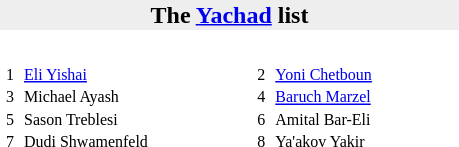<table style="float: right; margin: 0 0 0.5em 1em; clear:left; width:310px;" class="toccolours">
<tr>
<td colspan="2" style="background: #EEE; text-align: center;"><strong>The <a href='#'>Yachad</a> list</strong></td>
</tr>
<tr>
<td colspan="2"><br><table style="width:100%; font-size: 8pt">
<tr>
<td style="width:8px">1</td>
<td><a href='#'>Eli Yishai</a></td>
<td style="width:8px">2</td>
<td><a href='#'>Yoni Chetboun</a></td>
</tr>
<tr>
<td>3</td>
<td>Michael Ayash</td>
<td>4</td>
<td><a href='#'>Baruch Marzel</a></td>
</tr>
<tr>
<td>5</td>
<td>Sason Treblesi</td>
<td>6</td>
<td>Amital Bar-Eli</td>
</tr>
<tr>
<td>7</td>
<td>Dudi Shwamenfeld</td>
<td>8</td>
<td>Ya'akov Yakir</td>
</tr>
</table>
</td>
</tr>
</table>
